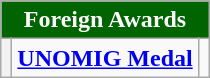<table class="wikitable">
<tr>
<th colspan="3" style="background:#006400; color:#FFFFFF; text-align:center">Foreign Awards</th>
</tr>
<tr>
<th></th>
<td><strong><a href='#'>UNOMIG Medal</a></strong></td>
<td></td>
</tr>
</table>
